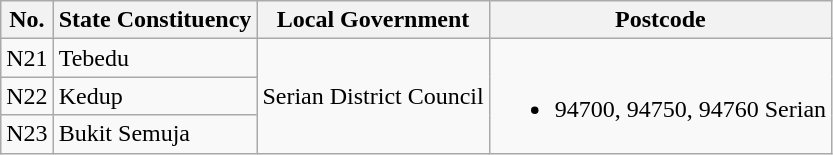<table class="wikitable">
<tr>
<th>No.</th>
<th>State Constituency</th>
<th>Local Government</th>
<th>Postcode</th>
</tr>
<tr>
<td>N21</td>
<td>Tebedu</td>
<td rowspan="3">Serian District Council</td>
<td rowspan="3"><br><ul><li>94700, 94750, 94760 Serian</li></ul></td>
</tr>
<tr>
<td>N22</td>
<td>Kedup</td>
</tr>
<tr>
<td>N23</td>
<td>Bukit Semuja</td>
</tr>
</table>
